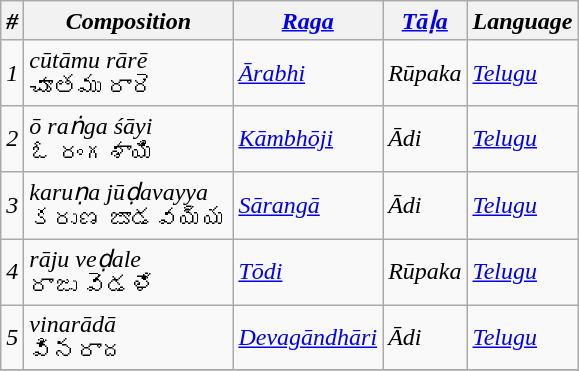<table class="wikitable">
<tr>
<th><em>#</em></th>
<th><em>Composition</em></th>
<th><em><a href='#'>Raga</a></em></th>
<th><em><a href='#'>Tāḷa</a></em></th>
<th><em>Language</em></th>
</tr>
<tr>
<td><em>1</em></td>
<td><em>cūtāmu rārē</em> <br>చూతము రారె</td>
<td><em><a href='#'>Ārabhi</a></em></td>
<td><em>Rūpaka</em></td>
<td><em><a href='#'>Telugu</a></em></td>
</tr>
<tr>
<td><em>2</em></td>
<td><em>ō raṅga śāyi</em><br>ఓ రంగశాయి</td>
<td><em><a href='#'>Kāmbhōji</a></em></td>
<td><em>Ādi</em></td>
<td><em><a href='#'>Telugu</a></em></td>
</tr>
<tr>
<td><em>3</em></td>
<td><em>karuṇa jūḍavayya</em><br>కరుణ జూడవయ్య</td>
<td><em><a href='#'>Sārangā</a></em></td>
<td><em>Ādi</em></td>
<td><em><a href='#'>Telugu</a></em></td>
</tr>
<tr>
<td><em>4</em></td>
<td><em>rāju veḍale</em><br>రాజు వెడళే</td>
<td><em><a href='#'>Tōdi</a></em></td>
<td><em>Rūpaka</em></td>
<td><em><a href='#'>Telugu</a></em></td>
</tr>
<tr>
<td><em>5</em></td>
<td><em>vinarādā</em><br>వినరాద</td>
<td><em><a href='#'>Devagāndhāri</a></em></td>
<td><em>Ādi</em></td>
<td><em><a href='#'>Telugu</a></em></td>
</tr>
<tr>
</tr>
</table>
